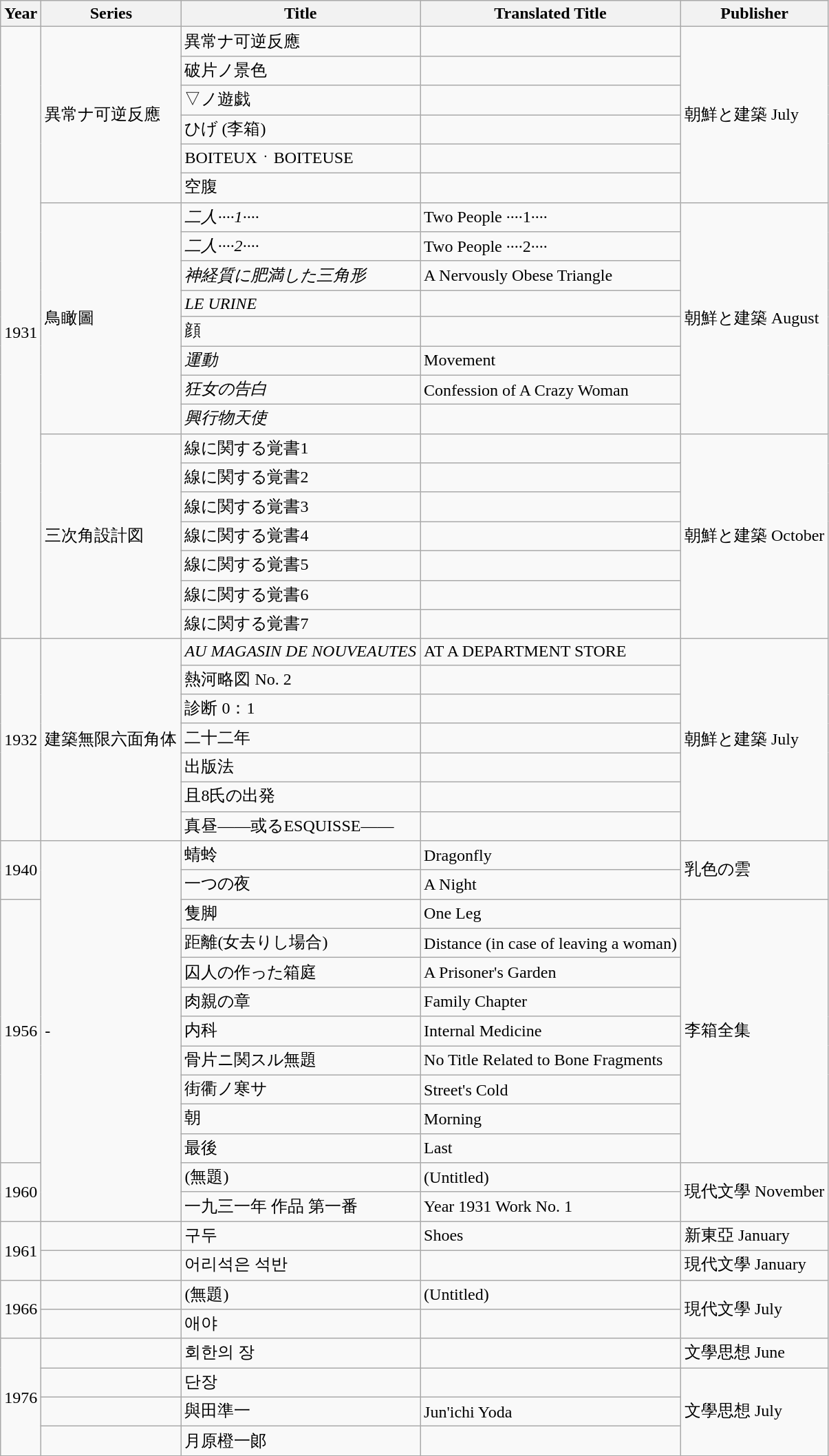<table class="wikitable">
<tr>
<th>Year</th>
<th>Series</th>
<th>Title</th>
<th>Translated Title</th>
<th>Publisher</th>
</tr>
<tr>
<td rowspan="21">1931</td>
<td rowspan="6">異常ナ可逆反應</td>
<td>異常ナ可逆反應</td>
<td></td>
<td rowspan="6">朝鮮と建築 July</td>
</tr>
<tr>
<td>破片ノ景色</td>
<td></td>
</tr>
<tr>
<td>▽ノ遊戯</td>
<td></td>
</tr>
<tr>
<td>ひげ (李箱)</td>
<td></td>
</tr>
<tr>
<td>BOITEUXㆍBOITEUSE</td>
<td></td>
</tr>
<tr>
<td>空腹</td>
<td></td>
</tr>
<tr>
<td rowspan="8">鳥瞰圖</td>
<td><em>二人····1····</em></td>
<td>Two People ····1····</td>
<td rowspan="8">朝鮮と建築 August</td>
</tr>
<tr>
<td><em>二人····2····</em></td>
<td>Two People ····2····</td>
</tr>
<tr>
<td><em>神経質に肥満した三角形</em></td>
<td>A Nervously Obese Triangle</td>
</tr>
<tr>
<td><em>LE URINE</em></td>
<td></td>
</tr>
<tr>
<td>顔</td>
<td></td>
</tr>
<tr>
<td><em>運動</em></td>
<td>Movement</td>
</tr>
<tr>
<td><em>狂女の告白</em></td>
<td>Confession of A Crazy Woman</td>
</tr>
<tr>
<td><em>興行物天使</em></td>
<td></td>
</tr>
<tr>
<td rowspan="7">三次角設計図</td>
<td>線に関する覚書1</td>
<td></td>
<td rowspan="7">朝鮮と建築 October</td>
</tr>
<tr>
<td>線に関する覚書2</td>
<td></td>
</tr>
<tr>
<td>線に関する覚書3</td>
<td></td>
</tr>
<tr>
<td>線に関する覚書4</td>
<td></td>
</tr>
<tr>
<td>線に関する覚書5</td>
<td></td>
</tr>
<tr>
<td>線に関する覚書6</td>
<td></td>
</tr>
<tr>
<td>線に関する覚書7</td>
<td></td>
</tr>
<tr>
<td rowspan="7">1932</td>
<td rowspan="7">建築無限六面角体</td>
<td><em>AU MAGASIN DE NOUVEAUTES</em></td>
<td>AT A DEPARTMENT STORE</td>
<td rowspan="7">朝鮮と建築 July</td>
</tr>
<tr>
<td>熱河略図 No. 2</td>
<td></td>
</tr>
<tr>
<td>診断 0：1</td>
<td></td>
</tr>
<tr>
<td>二十二年</td>
<td></td>
</tr>
<tr>
<td>出版法</td>
<td></td>
</tr>
<tr>
<td>且8氏の出発</td>
<td></td>
</tr>
<tr>
<td>真昼——或るESQUISSE——</td>
<td></td>
</tr>
<tr>
<td rowspan="2">1940</td>
<td rowspan="13">-</td>
<td>蜻蛉</td>
<td>Dragonfly</td>
<td rowspan="2">乳色の雲</td>
</tr>
<tr>
<td>一つの夜</td>
<td>A Night</td>
</tr>
<tr>
<td rowspan="9">1956</td>
<td>隻脚</td>
<td>One Leg</td>
<td rowspan="9">李箱全集</td>
</tr>
<tr>
<td>距離(女去りし場合)</td>
<td>Distance (in case of leaving a woman)</td>
</tr>
<tr>
<td>囚人の作った箱庭</td>
<td>A Prisoner's Garden</td>
</tr>
<tr>
<td>肉親の章</td>
<td>Family Chapter</td>
</tr>
<tr>
<td>内科</td>
<td>Internal Medicine</td>
</tr>
<tr>
<td>骨片ニ関スル無題</td>
<td>No Title Related to Bone Fragments</td>
</tr>
<tr>
<td>街衢ノ寒サ</td>
<td>Street's Cold</td>
</tr>
<tr>
<td>朝</td>
<td>Morning</td>
</tr>
<tr>
<td>最後</td>
<td>Last</td>
</tr>
<tr>
<td rowspan="2">1960</td>
<td>(無題)</td>
<td>(Untitled)</td>
<td rowspan="2">現代文學 November</td>
</tr>
<tr>
<td>一九三一年 作品 第一番</td>
<td>Year 1931 Work No. 1</td>
</tr>
<tr>
<td rowspan="2">1961</td>
<td></td>
<td>구두</td>
<td>Shoes</td>
<td>新東亞 January</td>
</tr>
<tr>
<td></td>
<td>어리석은 석반</td>
<td></td>
<td>現代文學 January</td>
</tr>
<tr>
<td rowspan="2">1966</td>
<td></td>
<td>(無題)</td>
<td>(Untitled)</td>
<td rowspan="2">現代文學 July</td>
</tr>
<tr>
<td></td>
<td>애야</td>
<td></td>
</tr>
<tr>
<td rowspan="4">1976</td>
<td></td>
<td>회한의 장</td>
<td></td>
<td>文學思想 June</td>
</tr>
<tr>
<td></td>
<td>단장</td>
<td></td>
<td rowspan="3">文學思想 July</td>
</tr>
<tr>
<td></td>
<td>與田準一</td>
<td>Jun'ichi Yoda</td>
</tr>
<tr>
<td></td>
<td>月原橙一郞</td>
<td></td>
</tr>
</table>
